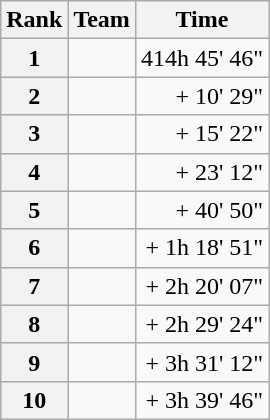<table class="wikitable">
<tr>
<th scope="col">Rank</th>
<th scope="col">Team</th>
<th scope="col">Time</th>
</tr>
<tr>
<th scope="row">1</th>
<td></td>
<td style="text-align:right;">414h 45' 46"</td>
</tr>
<tr>
<th scope="row">2</th>
<td></td>
<td style="text-align:right;">+ 10' 29"</td>
</tr>
<tr>
<th scope="row">3</th>
<td></td>
<td style="text-align:right;">+ 15' 22"</td>
</tr>
<tr>
<th scope="row">4</th>
<td></td>
<td style="text-align:right;">+ 23' 12"</td>
</tr>
<tr>
<th scope="row">5</th>
<td></td>
<td style="text-align:right;">+ 40' 50"</td>
</tr>
<tr>
<th scope="row">6</th>
<td></td>
<td style="text-align:right;">+ 1h 18' 51"</td>
</tr>
<tr>
<th scope="row">7</th>
<td></td>
<td style="text-align:right;">+ 2h 20' 07"</td>
</tr>
<tr>
<th scope="row">8</th>
<td></td>
<td style="text-align:right;">+ 2h 29' 24"</td>
</tr>
<tr>
<th scope="row">9</th>
<td></td>
<td style="text-align:right;">+ 3h 31' 12"</td>
</tr>
<tr>
<th scope="row">10</th>
<td></td>
<td style="text-align:right;">+ 3h 39' 46"</td>
</tr>
</table>
